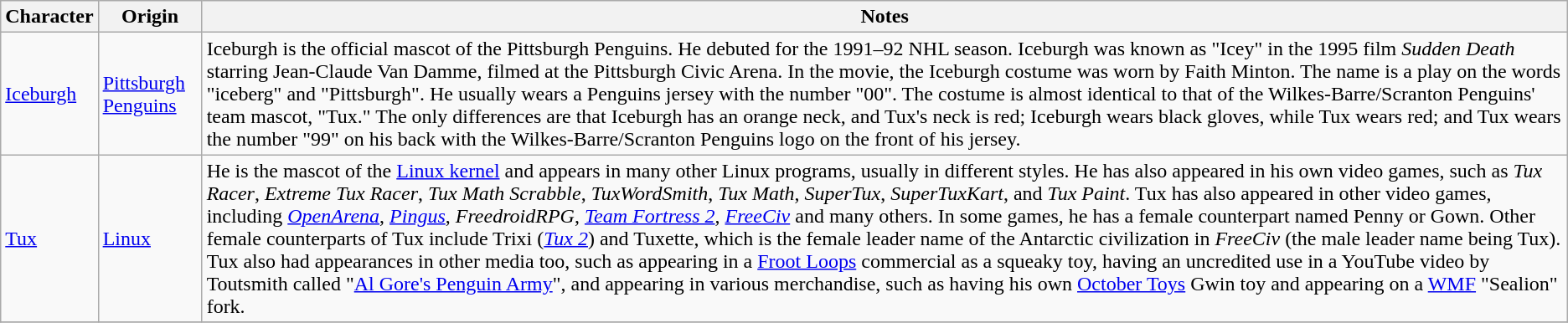<table class="wikitable sortable">
<tr>
<th>Character</th>
<th>Origin</th>
<th>Notes</th>
</tr>
<tr>
<td><a href='#'>Iceburgh</a></td>
<td><a href='#'>Pittsburgh Penguins</a></td>
<td>Iceburgh is the official mascot of the Pittsburgh Penguins. He debuted for the 1991–92 NHL season. Iceburgh was known as "Icey" in the 1995 film <em>Sudden Death</em> starring Jean-Claude Van Damme, filmed at the Pittsburgh Civic Arena. In the movie, the Iceburgh costume was worn by Faith Minton. The name is a play on the words "iceberg" and "Pittsburgh". He usually wears a Penguins jersey with the number "00". The costume is almost identical to that of the Wilkes-Barre/Scranton Penguins' team mascot, "Tux." The only differences are that Iceburgh has an orange neck, and Tux's neck is red; Iceburgh wears black gloves, while Tux wears red; and Tux wears the number "99" on his back with the Wilkes-Barre/Scranton Penguins logo on the front of his jersey.</td>
</tr>
<tr>
<td><a href='#'>Tux</a></td>
<td><a href='#'>Linux</a></td>
<td>He is the mascot of the <a href='#'>Linux kernel</a> and appears in many other Linux programs, usually in different styles. He has also appeared in his own video games, such as <em>Tux Racer</em>, <em>Extreme Tux Racer</em>, <em>Tux Math Scrabble</em>, <em>TuxWordSmith</em>, <em>Tux Math</em>, <em>SuperTux</em>, <em>SuperTuxKart</em>, and <em>Tux Paint</em>. Tux has also appeared in other video games, including <em><a href='#'>OpenArena</a></em>, <em><a href='#'>Pingus</a></em>, <em>FreedroidRPG</em>, <em><a href='#'>Team Fortress 2</a></em>, <em><a href='#'>FreeCiv</a></em> and many others. In some games, he has a female counterpart named Penny or Gown. Other female counterparts of Tux include Trixi (<em><a href='#'>Tux 2</a></em>) and Tuxette, which is the female leader name of the Antarctic civilization in <em>FreeCiv</em> (the male leader name being Tux). Tux also had appearances in other media too, such as appearing in a <a href='#'>Froot Loops</a> commercial as a squeaky toy, having an uncredited use in a YouTube video by Toutsmith called "<a href='#'>Al Gore's Penguin Army</a>", and appearing in various merchandise, such as having his own <a href='#'>October Toys</a> Gwin toy and appearing on a <a href='#'>WMF</a> "Sealion" fork.</td>
</tr>
<tr>
</tr>
</table>
